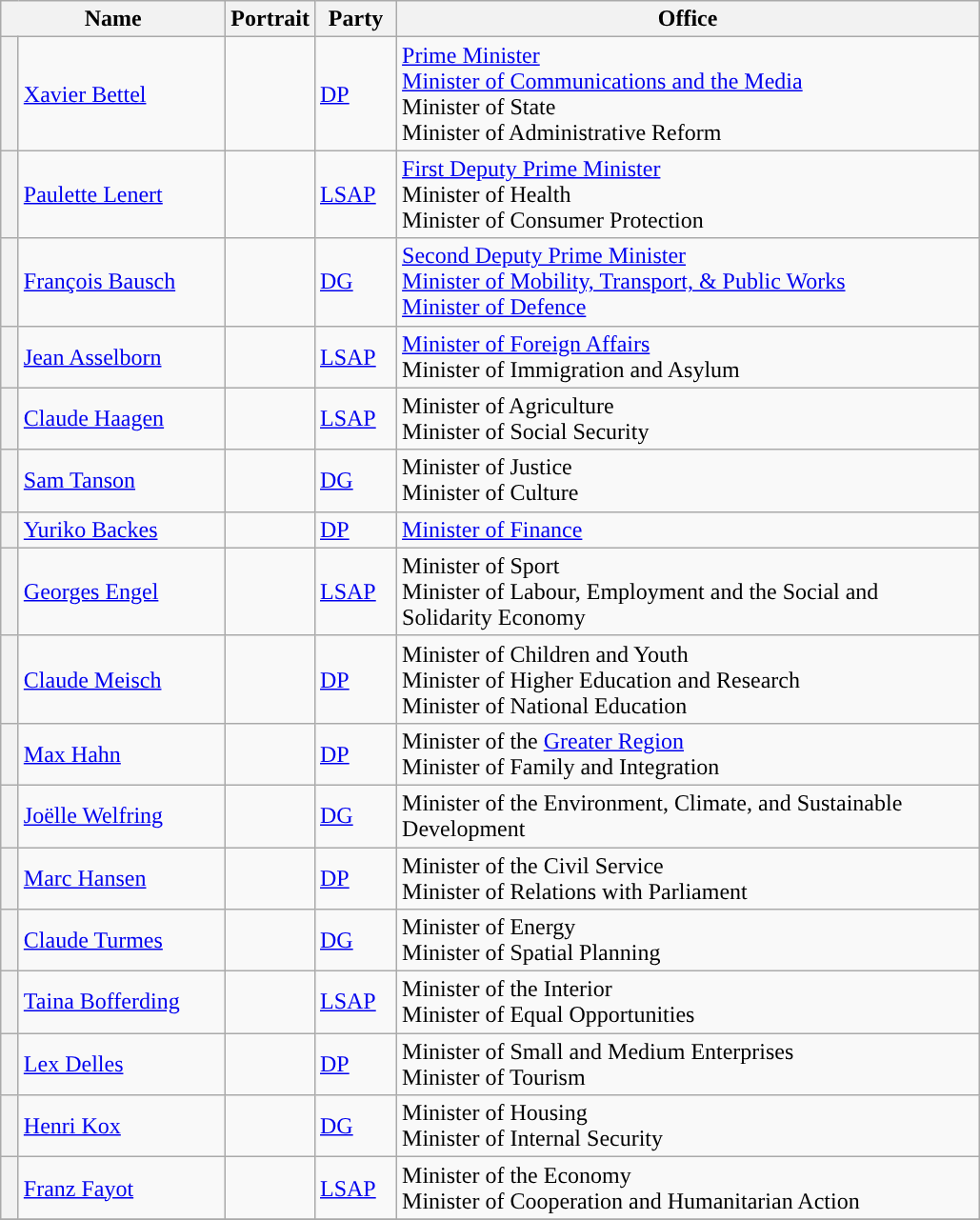<table class="wikitable">
<tr>
<th colspan=2 width=150px>Name</th>
<th scope=col class="unsortable">Portrait</th>
<th width=50px>Party</th>
<th width=400px>Office</th>
</tr>
<tr>
<th width=5px style="background-color: "></th>
<td valign=center><a href='#'>Xavier Bettel</a></td>
<td valign=center></td>
<td valign=center><a href='#'>DP</a></td>
<td><a href='#'>Prime Minister</a> <br> <a href='#'>Minister of Communications and the Media</a> <br> Minister of State <br> Minister of Administrative Reform</td>
</tr>
<tr>
<th style="background-color: "></th>
<td valign=center><a href='#'>Paulette Lenert</a></td>
<td valign=center></td>
<td valign=center><a href='#'>LSAP</a></td>
<td><a href='#'>First Deputy Prime Minister</a> <br> Minister of Health <br> Minister of Consumer Protection</td>
</tr>
<tr>
<th style="background-color: "></th>
<td valign=center><a href='#'>François Bausch</a></td>
<td valign=center></td>
<td valign=center><a href='#'>DG</a></td>
<td><a href='#'>Second Deputy Prime Minister</a> <br> <a href='#'>Minister of Mobility, Transport, & Public Works</a> <br> <a href='#'>Minister of Defence</a></td>
</tr>
<tr>
<th style="background-color: "></th>
<td valign=center><a href='#'>Jean Asselborn</a></td>
<td valign=center></td>
<td valign=center><a href='#'>LSAP</a></td>
<td><a href='#'>Minister of Foreign Affairs</a> <br> Minister of Immigration and Asylum</td>
</tr>
<tr>
<th style="background-color: "></th>
<td valign=center><a href='#'>Claude Haagen</a></td>
<td valign=center></td>
<td valign=center><a href='#'>LSAP</a></td>
<td>Minister of Agriculture <br> Minister of Social Security</td>
</tr>
<tr>
<th style="background-color: "></th>
<td valign=center><a href='#'>Sam Tanson</a></td>
<td valign=center></td>
<td valign=center><a href='#'>DG</a></td>
<td>Minister of Justice <br> Minister of Culture</td>
</tr>
<tr>
<th style="background-color: "></th>
<td valign=center><a href='#'>Yuriko Backes</a></td>
<td valign=center></td>
<td valign=center><a href='#'>DP</a></td>
<td><a href='#'>Minister of Finance</a></td>
</tr>
<tr>
<th style="background-color: "></th>
<td valign=center><a href='#'>Georges Engel</a></td>
<td valign=center></td>
<td valign=center><a href='#'>LSAP</a></td>
<td>Minister of Sport <br> Minister of Labour, Employment and the Social and Solidarity Economy</td>
</tr>
<tr>
<th style="background-color: "></th>
<td valign=center><a href='#'>Claude Meisch</a></td>
<td valign=center></td>
<td valign=center><a href='#'>DP</a></td>
<td>Minister of Children and Youth <br> Minister of Higher Education and Research <br> Minister of National Education</td>
</tr>
<tr>
<th style="background-color: "></th>
<td valign=center><a href='#'>Max Hahn</a></td>
<td valign=center></td>
<td valign=center><a href='#'>DP</a></td>
<td>Minister of the <a href='#'>Greater Region</a> <br> Minister of Family and Integration</td>
</tr>
<tr>
<th style="background-color: "></th>
<td valign=center><a href='#'>Joëlle Welfring</a></td>
<td valign=center></td>
<td valign=center><a href='#'>DG</a></td>
<td>Minister of the Environment, Climate, and Sustainable Development</td>
</tr>
<tr>
<th style="background-color: "></th>
<td valign=center><a href='#'>Marc Hansen</a></td>
<td valign=center></td>
<td valign=center><a href='#'>DP</a></td>
<td>Minister of the Civil Service <br> Minister of Relations with Parliament</td>
</tr>
<tr>
<th style="background-color: "></th>
<td valign=center><a href='#'>Claude Turmes</a></td>
<td valign=center></td>
<td valign=center><a href='#'>DG</a></td>
<td>Minister of Energy <br> Minister of Spatial Planning</td>
</tr>
<tr>
<th style="background-color: "></th>
<td valign=center><a href='#'>Taina Bofferding</a></td>
<td valign=center></td>
<td valign=center><a href='#'>LSAP</a></td>
<td>Minister of the Interior <br> Minister of Equal Opportunities</td>
</tr>
<tr>
<th style="background-color: "></th>
<td valign="center"><a href='#'>Lex Delles</a></td>
<td valign=center></td>
<td valign=center><a href='#'>DP</a></td>
<td>Minister of Small and Medium Enterprises <br> Minister of Tourism</td>
</tr>
<tr>
<th style="background-color: "></th>
<td valign=center><a href='#'>Henri Kox</a></td>
<td valign=center></td>
<td valign=center><a href='#'>DG</a></td>
<td>Minister of Housing <br> Minister of Internal Security</td>
</tr>
<tr>
<th style="background-color: "></th>
<td valign=center><a href='#'>Franz Fayot</a></td>
<td valign=center></td>
<td valign=center><a href='#'>LSAP</a></td>
<td>Minister of the Economy<br> Minister of Cooperation and Humanitarian Action</td>
</tr>
<tr>
</tr>
</table>
